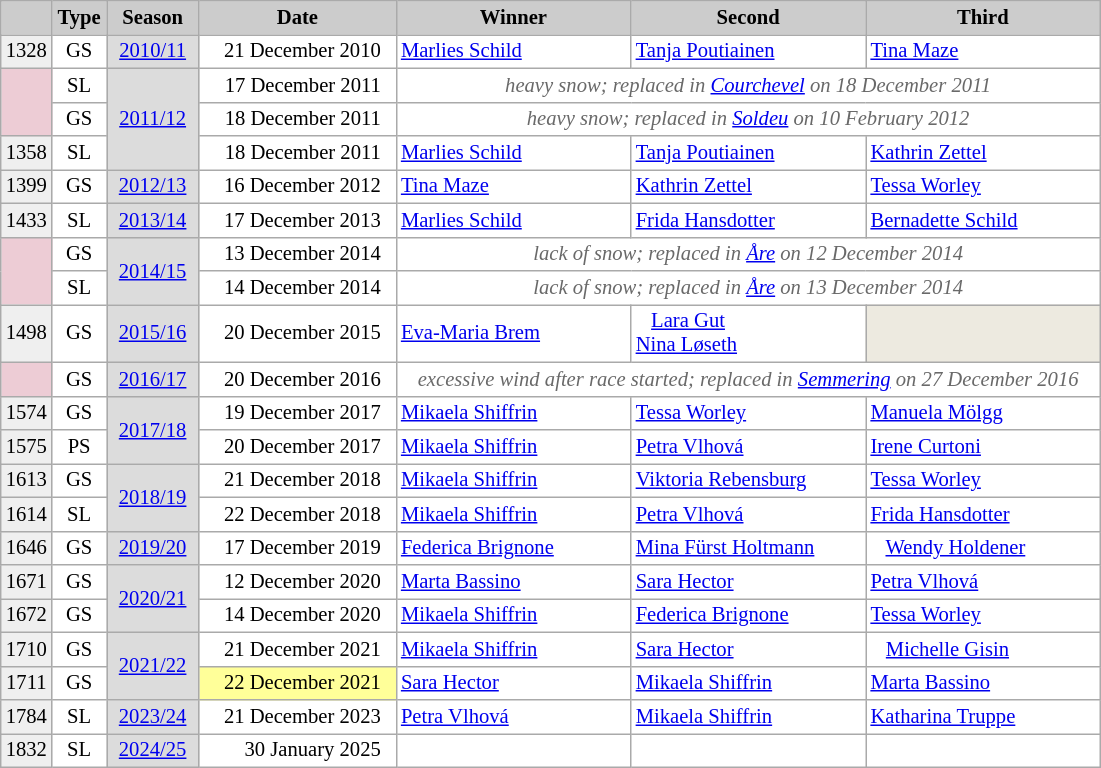<table class="wikitable" style="background:#fff; font-size:86%; line-height:16px; border:grey solid 1px; border-collapse:collapse;">
<tr>
<th style="background-color: #ccc;" width="23"></th>
<th style="background-color: #ccc;" width="30">Type</th>
<th style="background-color: #ccc;" width="55">Season</th>
<th style="background:#ccc;" width="125">Date</th>
<th style="background:#ccc;" width="150">Winner</th>
<th style="background:#ccc;" width="150">Second</th>
<th style="background:#ccc;" width="150">Third</th>
</tr>
<tr>
<td align=center bgcolor="#EFEFEF">1328</td>
<td align=center>GS</td>
<td bgcolor=gainsboro align=center><a href='#'>2010/11</a></td>
<td align=right>21 December 2010  </td>
<td> <a href='#'>Marlies Schild</a></td>
<td> <a href='#'>Tanja Poutiainen</a></td>
<td> <a href='#'>Tina Maze</a></td>
</tr>
<tr>
<td bgcolor="EDCCD5" rowspan=2></td>
<td align=center>SL</td>
<td bgcolor=gainsboro align=center rowspan=3><a href='#'>2011/12</a></td>
<td align=right>17 December 2011  </td>
<td colspan=3 align=center style=color:#696969><em>heavy snow; replaced in <a href='#'>Courchevel</a> on 18 December 2011</em></td>
</tr>
<tr>
<td align=center>GS</td>
<td align=right>18 December 2011  </td>
<td colspan=3 align=center style=color:#696969><em>heavy snow; replaced in <a href='#'>Soldeu</a> on 10 February 2012</em></td>
</tr>
<tr>
<td align=center bgcolor="#EFEFEF">1358</td>
<td align=center>SL</td>
<td align=right>18 December 2011  </td>
<td> <a href='#'>Marlies Schild</a></td>
<td> <a href='#'>Tanja Poutiainen</a></td>
<td> <a href='#'>Kathrin Zettel</a></td>
</tr>
<tr>
<td align=center bgcolor="#EFEFEF">1399</td>
<td align=center>GS</td>
<td bgcolor=gainsboro align=center><a href='#'>2012/13</a></td>
<td align=right>16 December 2012  </td>
<td> <a href='#'>Tina Maze</a></td>
<td> <a href='#'>Kathrin Zettel</a></td>
<td> <a href='#'>Tessa Worley</a></td>
</tr>
<tr>
<td align=center bgcolor="#EFEFEF">1433</td>
<td align=center>SL</td>
<td bgcolor=gainsboro align=center><a href='#'>2013/14</a></td>
<td align=right>17 December 2013  </td>
<td> <a href='#'>Marlies Schild</a></td>
<td> <a href='#'>Frida Hansdotter</a></td>
<td> <a href='#'>Bernadette Schild</a></td>
</tr>
<tr>
<td bgcolor="EDCCD5" rowspan=2></td>
<td align=center>GS</td>
<td bgcolor=gainsboro align=center rowspan=2><a href='#'>2014/15</a></td>
<td align=right>13 December 2014  </td>
<td colspan=3 align=center style=color:#696969><em>lack of snow; replaced in <a href='#'>Åre</a> on 12 December 2014</em></td>
</tr>
<tr>
<td align=center>SL</td>
<td align=right>14 December 2014  </td>
<td colspan=3 align=center style=color:#696969><em>lack of snow; replaced in <a href='#'>Åre</a> on 13 December 2014</em></td>
</tr>
<tr>
<td align=center bgcolor="#EFEFEF">1498</td>
<td align=center>GS</td>
<td bgcolor=gainsboro align=center><a href='#'>2015/16</a></td>
<td align=right>20 December 2015  </td>
<td> <a href='#'>Eva-Maria Brem</a></td>
<td>   <a href='#'>Lara Gut</a><br> <a href='#'>Nina Løseth</a></td>
<td bgcolor="EDEAE0"></td>
</tr>
<tr>
<td bgcolor="EDCCD5"></td>
<td align=center>GS</td>
<td bgcolor=gainsboro align=center><a href='#'>2016/17</a></td>
<td align=right>20 December 2016  </td>
<td colspan=3 align=center style=color:#696969><em>excessive wind after race started; replaced in <a href='#'>Semmering</a> on 27 December 2016</em></td>
</tr>
<tr>
<td align=center bgcolor="#EFEFEF">1574</td>
<td align=center>GS</td>
<td bgcolor=gainsboro align=center rowspan=2><a href='#'>2017/18</a></td>
<td align=right>19 December 2017  </td>
<td> <a href='#'>Mikaela Shiffrin</a></td>
<td> <a href='#'>Tessa Worley</a></td>
<td> <a href='#'>Manuela Mölgg</a></td>
</tr>
<tr>
<td align=center bgcolor="#EFEFEF">1575</td>
<td align=center>PS</td>
<td align=right>20 December 2017  </td>
<td> <a href='#'>Mikaela Shiffrin</a></td>
<td> <a href='#'>Petra Vlhová</a></td>
<td> <a href='#'>Irene Curtoni</a></td>
</tr>
<tr>
<td align=center bgcolor="#EFEFEF">1613</td>
<td align=center>GS</td>
<td bgcolor=gainsboro align=center rowspan=2><a href='#'>2018/19</a></td>
<td align=right>21 December 2018  </td>
<td> <a href='#'>Mikaela Shiffrin</a></td>
<td> <a href='#'>Viktoria Rebensburg</a></td>
<td> <a href='#'>Tessa Worley</a></td>
</tr>
<tr>
<td align=center bgcolor="#EFEFEF">1614</td>
<td align=center>SL</td>
<td align=right>22 December 2018  </td>
<td> <a href='#'>Mikaela Shiffrin</a></td>
<td> <a href='#'>Petra Vlhová</a></td>
<td> <a href='#'>Frida Hansdotter</a></td>
</tr>
<tr>
<td align=center bgcolor="#EFEFEF">1646</td>
<td align=center>GS</td>
<td bgcolor=gainsboro align=center><a href='#'>2019/20</a></td>
<td align=right>17 December 2019  </td>
<td> <a href='#'>Federica Brignone</a></td>
<td> <a href='#'>Mina Fürst Holtmann</a></td>
<td>   <a href='#'>Wendy Holdener</a></td>
</tr>
<tr>
<td align=center bgcolor="#EFEFEF">1671</td>
<td align=center>GS</td>
<td bgcolor=gainsboro align=center rowspan=2><a href='#'>2020/21</a></td>
<td align=right>12 December 2020  </td>
<td> <a href='#'>Marta Bassino</a></td>
<td> <a href='#'>Sara Hector</a></td>
<td> <a href='#'>Petra Vlhová</a></td>
</tr>
<tr>
<td align=center bgcolor="#EFEFEF">1672</td>
<td align=center>GS</td>
<td align=right>14 December 2020  </td>
<td> <a href='#'>Mikaela Shiffrin</a></td>
<td> <a href='#'>Federica Brignone</a></td>
<td> <a href='#'>Tessa Worley</a></td>
</tr>
<tr>
<td align=center bgcolor="#EFEFEF">1710</td>
<td align=center>GS</td>
<td bgcolor=gainsboro align=center rowspan=2><a href='#'>2021/22</a></td>
<td align=right>21 December 2021  </td>
<td> <a href='#'>Mikaela Shiffrin</a></td>
<td> <a href='#'>Sara Hector</a></td>
<td>   <a href='#'>Michelle Gisin</a></td>
</tr>
<tr>
<td align=center bgcolor="#EFEFEF">1711</td>
<td align=center>GS</td>
<td align=right bgcolor=#FFFF99>22 December 2021  </td>
<td> <a href='#'>Sara Hector</a></td>
<td> <a href='#'>Mikaela Shiffrin</a></td>
<td> <a href='#'>Marta Bassino</a></td>
</tr>
<tr>
<td align=center bgcolor="#EFEFEF">1784</td>
<td align=center>SL</td>
<td bgcolor=gainsboro align=center><a href='#'>2023/24</a></td>
<td align=right>21 December 2023  </td>
<td> <a href='#'>Petra Vlhová</a></td>
<td> <a href='#'>Mikaela Shiffrin</a></td>
<td> <a href='#'>Katharina Truppe</a></td>
</tr>
<tr>
<td align=center bgcolor="#EFEFEF">1832</td>
<td align=center>SL</td>
<td bgcolor=gainsboro align=center><a href='#'>2024/25</a></td>
<td align=right>30 January 2025  </td>
<td></td>
<td></td>
<td></td>
</tr>
</table>
